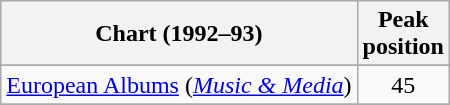<table class="wikitable sortable">
<tr>
<th>Chart (1992–93)</th>
<th>Peak<br>position</th>
</tr>
<tr>
</tr>
<tr>
<td><a href='#'>European Albums</a> (<em><a href='#'>Music & Media</a></em>)</td>
<td align="center">45</td>
</tr>
<tr>
</tr>
<tr>
</tr>
<tr>
</tr>
</table>
